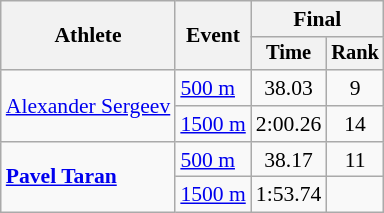<table class="wikitable" style="font-size:90%; text-align:center;">
<tr>
<th rowspan=2>Athlete</th>
<th rowspan=2>Event</th>
<th colspan=2>Final</th>
</tr>
<tr style="font-size:95%">
<th>Time</th>
<th>Rank</th>
</tr>
<tr>
<td rowspan=2 align=left><a href='#'>Alexander Sergeev</a></td>
<td align=left><a href='#'>500 m</a></td>
<td>38.03</td>
<td>9</td>
</tr>
<tr>
<td align=left><a href='#'>1500 m</a></td>
<td>2:00.26</td>
<td>14</td>
</tr>
<tr>
<td rowspan=2 align=left><strong><a href='#'>Pavel Taran</a></strong></td>
<td align=left><a href='#'>500 m</a></td>
<td>38.17</td>
<td>11</td>
</tr>
<tr>
<td align=left><a href='#'>1500 m</a></td>
<td>1:53.74</td>
<td></td>
</tr>
</table>
